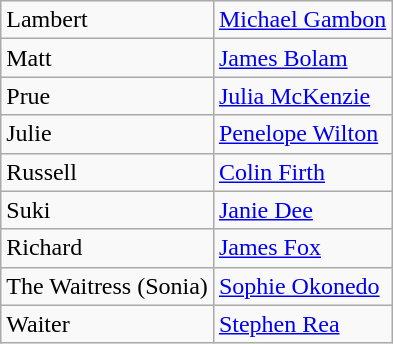<table class="wikitable">
<tr>
<td>Lambert</td>
<td><a href='#'>Michael Gambon</a></td>
</tr>
<tr>
<td>Matt</td>
<td><a href='#'>James Bolam</a></td>
</tr>
<tr>
<td>Prue</td>
<td><a href='#'>Julia McKenzie</a></td>
</tr>
<tr>
<td>Julie</td>
<td><a href='#'>Penelope Wilton</a></td>
</tr>
<tr>
<td>Russell</td>
<td><a href='#'>Colin Firth</a></td>
</tr>
<tr>
<td>Suki</td>
<td><a href='#'>Janie Dee</a></td>
</tr>
<tr>
<td>Richard</td>
<td><a href='#'>James Fox</a></td>
</tr>
<tr>
<td>The Waitress (Sonia)</td>
<td><a href='#'>Sophie Okonedo</a></td>
</tr>
<tr>
<td>Waiter</td>
<td><a href='#'>Stephen Rea</a></td>
</tr>
</table>
